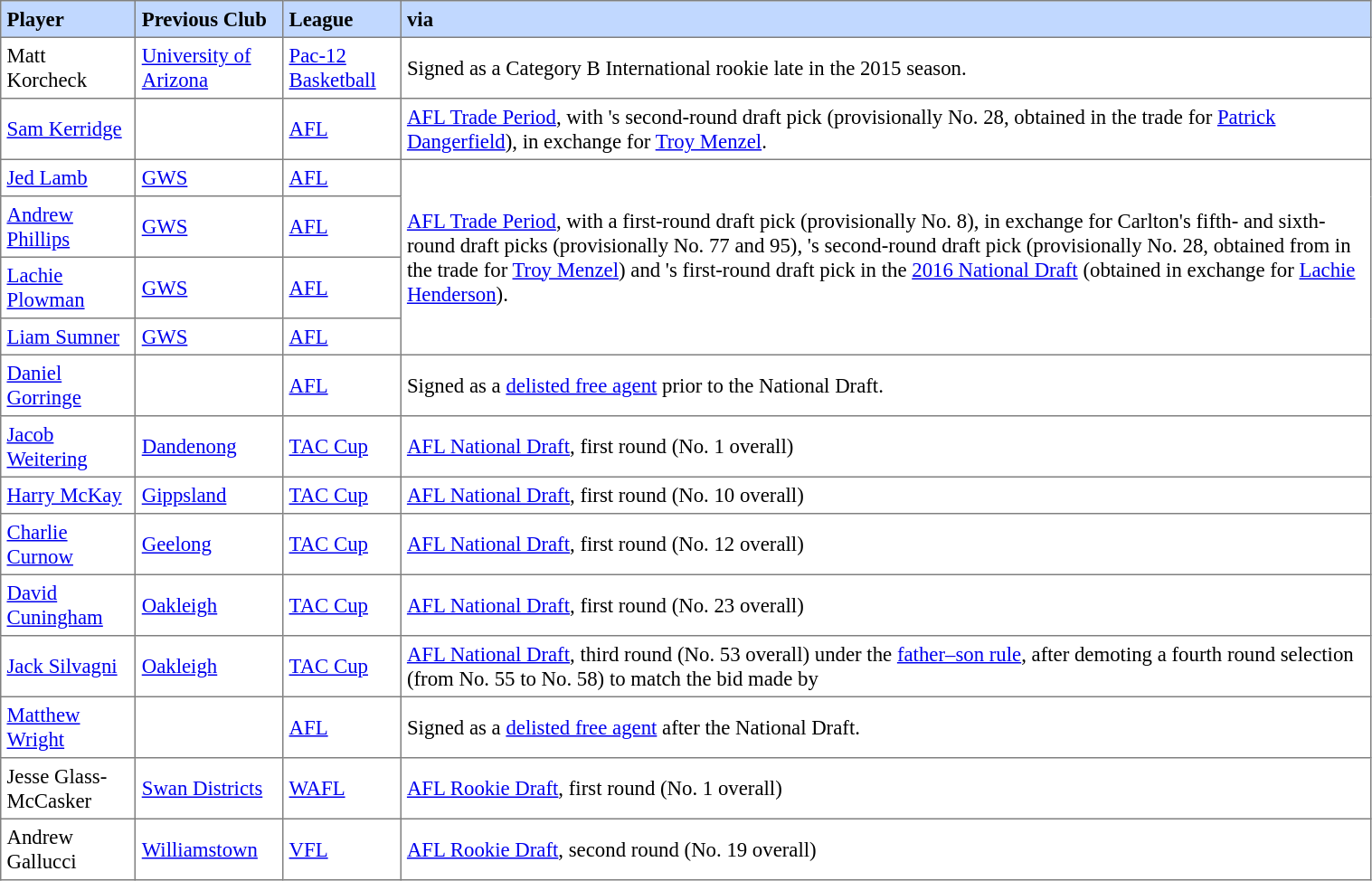<table border="1" cellpadding="4" cellspacing="0"  style="text-align:left; font-size:95%; border-collapse:collapse; width:80%;">
<tr style="background:#C1D8FF;">
<th>Player</th>
<th>Previous Club</th>
<th>League</th>
<th>via</th>
</tr>
<tr>
<td> Matt Korcheck</td>
<td><a href='#'>University of Arizona</a></td>
<td><a href='#'>Pac-12 Basketball</a></td>
<td>Signed as a Category B International rookie late in the 2015 season.</td>
</tr>
<tr>
<td> <a href='#'>Sam Kerridge</a></td>
<td></td>
<td><a href='#'>AFL</a></td>
<td><a href='#'>AFL Trade Period</a>, with 's second-round draft pick (provisionally No. 28, obtained in the trade for <a href='#'>Patrick Dangerfield</a>), in exchange for <a href='#'>Troy Menzel</a>.</td>
</tr>
<tr>
<td> <a href='#'>Jed Lamb</a></td>
<td><a href='#'>GWS</a></td>
<td><a href='#'>AFL</a></td>
<td rowspan="4"><a href='#'>AFL Trade Period</a>, with a first-round draft pick (provisionally No. 8), in exchange for Carlton's fifth- and sixth-round draft picks (provisionally No. 77 and 95), 's second-round draft pick (provisionally No. 28, obtained from  in the trade for <a href='#'>Troy Menzel</a>) and 's first-round draft pick in the <a href='#'>2016 National Draft</a> (obtained in exchange for <a href='#'>Lachie Henderson</a>).</td>
</tr>
<tr>
<td> <a href='#'>Andrew Phillips</a></td>
<td><a href='#'>GWS</a></td>
<td><a href='#'>AFL</a></td>
</tr>
<tr>
<td> <a href='#'>Lachie Plowman</a></td>
<td><a href='#'>GWS</a></td>
<td><a href='#'>AFL</a></td>
</tr>
<tr>
<td> <a href='#'>Liam Sumner</a></td>
<td><a href='#'>GWS</a></td>
<td><a href='#'>AFL</a></td>
</tr>
<tr>
<td> <a href='#'>Daniel Gorringe</a></td>
<td></td>
<td><a href='#'>AFL</a></td>
<td>Signed as a <a href='#'>delisted free agent</a> prior to the National Draft.</td>
</tr>
<tr>
<td> <a href='#'>Jacob Weitering</a></td>
<td><a href='#'>Dandenong</a></td>
<td><a href='#'>TAC Cup</a></td>
<td><a href='#'>AFL National Draft</a>, first round (No. 1 overall)</td>
</tr>
<tr>
<td> <a href='#'>Harry McKay</a></td>
<td><a href='#'>Gippsland</a></td>
<td><a href='#'>TAC Cup</a></td>
<td><a href='#'>AFL National Draft</a>, first round (No. 10 overall)</td>
</tr>
<tr>
<td> <a href='#'>Charlie Curnow</a></td>
<td><a href='#'>Geelong</a></td>
<td><a href='#'>TAC Cup</a></td>
<td><a href='#'>AFL National Draft</a>, first round (No. 12 overall)</td>
</tr>
<tr>
<td> <a href='#'>David Cuningham</a></td>
<td><a href='#'>Oakleigh</a></td>
<td><a href='#'>TAC Cup</a></td>
<td><a href='#'>AFL National Draft</a>, first round (No. 23 overall)</td>
</tr>
<tr>
<td> <a href='#'>Jack Silvagni</a></td>
<td><a href='#'>Oakleigh</a></td>
<td><a href='#'>TAC Cup</a></td>
<td><a href='#'>AFL National Draft</a>, third round (No. 53 overall) under the <a href='#'>father–son rule</a>, after demoting a fourth round selection (from No. 55 to No. 58) to match the bid made by </td>
</tr>
<tr>
<td> <a href='#'>Matthew Wright</a></td>
<td></td>
<td><a href='#'>AFL</a></td>
<td>Signed as a <a href='#'>delisted free agent</a> after the National Draft.</td>
</tr>
<tr>
<td> Jesse Glass-McCasker</td>
<td><a href='#'>Swan Districts</a></td>
<td><a href='#'>WAFL</a></td>
<td><a href='#'>AFL Rookie Draft</a>, first round (No. 1 overall)</td>
</tr>
<tr>
<td> Andrew Gallucci</td>
<td><a href='#'>Williamstown</a></td>
<td><a href='#'>VFL</a></td>
<td><a href='#'>AFL Rookie Draft</a>, second round (No. 19 overall)</td>
</tr>
</table>
